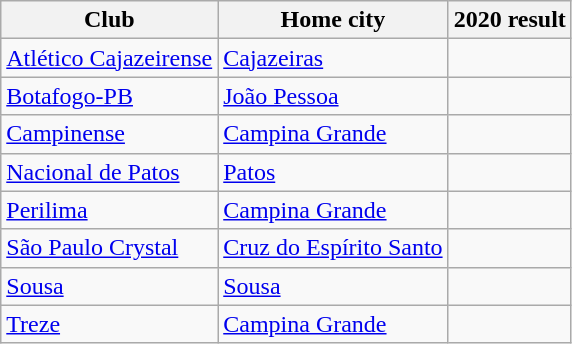<table class="wikitable sortable">
<tr>
<th>Club</th>
<th>Home city</th>
<th>2020 result</th>
</tr>
<tr>
<td><a href='#'>Atlético Cajazeirense</a></td>
<td><a href='#'>Cajazeiras</a></td>
<td></td>
</tr>
<tr>
<td><a href='#'>Botafogo-PB</a></td>
<td><a href='#'>João Pessoa</a></td>
<td></td>
</tr>
<tr>
<td><a href='#'>Campinense</a></td>
<td><a href='#'>Campina Grande</a></td>
<td></td>
</tr>
<tr>
<td><a href='#'>Nacional de Patos</a></td>
<td><a href='#'>Patos</a></td>
<td></td>
</tr>
<tr>
<td><a href='#'>Perilima</a></td>
<td><a href='#'>Campina Grande</a></td>
<td></td>
</tr>
<tr>
<td><a href='#'>São Paulo Crystal</a></td>
<td><a href='#'>Cruz do Espírito Santo</a></td>
<td></td>
</tr>
<tr>
<td><a href='#'>Sousa</a></td>
<td><a href='#'>Sousa</a></td>
<td></td>
</tr>
<tr>
<td><a href='#'>Treze</a></td>
<td><a href='#'>Campina Grande</a></td>
<td></td>
</tr>
</table>
